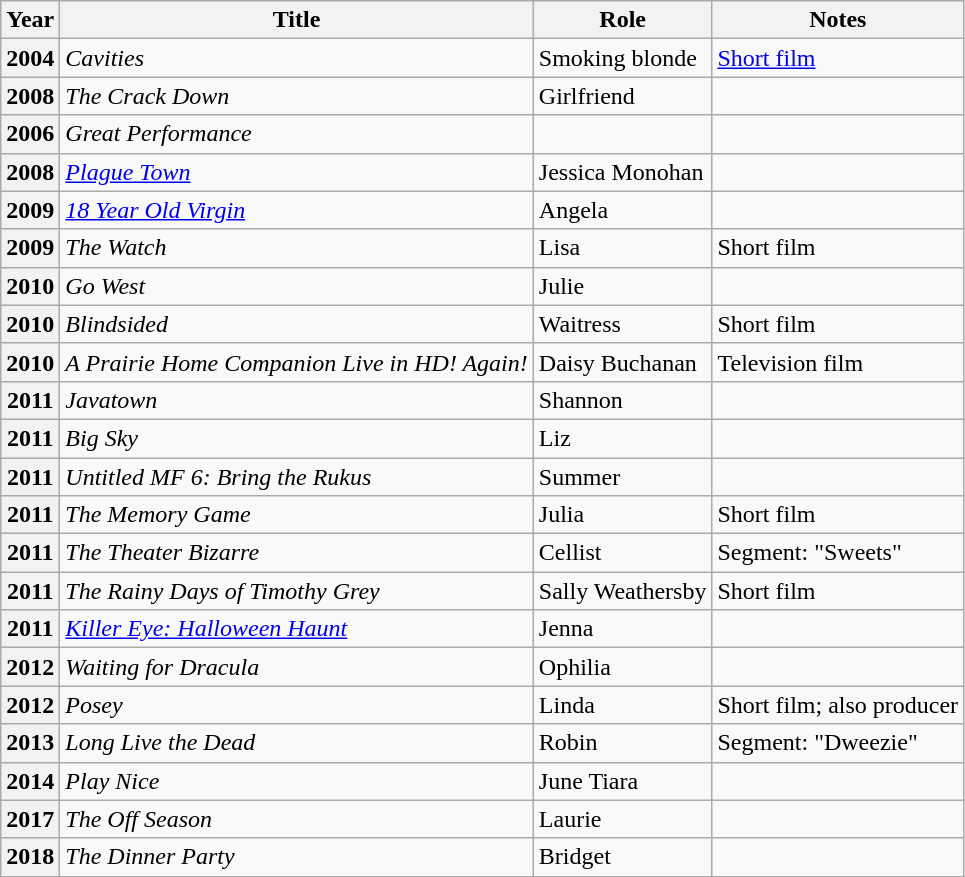<table class="wikitable sortable plainrowheaders">
<tr>
<th>Year</th>
<th>Title</th>
<th>Role</th>
<th>Notes</th>
</tr>
<tr>
<th scope="row">2004</th>
<td><em>Cavities</em></td>
<td>Smoking blonde</td>
<td><a href='#'>Short film</a></td>
</tr>
<tr>
<th scope="row">2008</th>
<td><em>The Crack Down</em></td>
<td>Girlfriend</td>
<td></td>
</tr>
<tr>
<th scope="row">2006</th>
<td><em>Great Performance</em></td>
<td></td>
<td></td>
</tr>
<tr>
<th scope="row">2008</th>
<td><em><a href='#'>Plague Town</a></em></td>
<td>Jessica Monohan</td>
<td></td>
</tr>
<tr>
<th scope="row">2009</th>
<td><em><a href='#'>18 Year Old Virgin</a></em></td>
<td>Angela</td>
<td></td>
</tr>
<tr>
<th scope="row">2009</th>
<td><em>The Watch</em></td>
<td>Lisa</td>
<td>Short film</td>
</tr>
<tr>
<th scope="row">2010</th>
<td><em>Go West</em></td>
<td>Julie</td>
<td></td>
</tr>
<tr>
<th scope="row">2010</th>
<td><em>Blindsided</em></td>
<td>Waitress</td>
<td>Short film</td>
</tr>
<tr>
<th scope="row">2010</th>
<td><em>A Prairie Home Companion Live in HD! Again!</em></td>
<td>Daisy Buchanan</td>
<td>Television film</td>
</tr>
<tr>
<th scope="row">2011</th>
<td><em>Javatown</em></td>
<td>Shannon</td>
<td></td>
</tr>
<tr>
<th scope="row">2011</th>
<td><em>Big Sky</em></td>
<td>Liz</td>
<td></td>
</tr>
<tr>
<th scope="row">2011</th>
<td><em>Untitled MF 6: Bring the Rukus</em></td>
<td>Summer</td>
<td></td>
</tr>
<tr>
<th scope="row">2011</th>
<td><em>The Memory Game</em></td>
<td>Julia</td>
<td>Short film</td>
</tr>
<tr>
<th scope="row">2011</th>
<td><em>The Theater Bizarre</em></td>
<td>Cellist</td>
<td>Segment: "Sweets"</td>
</tr>
<tr>
<th scope="row">2011</th>
<td><em>The Rainy Days of Timothy Grey</em></td>
<td>Sally Weathersby</td>
<td>Short film</td>
</tr>
<tr>
<th scope="row">2011</th>
<td><em><a href='#'>Killer Eye: Halloween Haunt</a></em></td>
<td>Jenna</td>
<td></td>
</tr>
<tr>
<th scope="row">2012</th>
<td><em>Waiting for Dracula</em></td>
<td>Ophilia</td>
<td></td>
</tr>
<tr>
<th scope="row">2012</th>
<td><em>Posey</em></td>
<td>Linda</td>
<td>Short film; also producer</td>
</tr>
<tr>
<th scope="row">2013</th>
<td><em>Long Live the Dead</em></td>
<td>Robin</td>
<td>Segment: "Dweezie"</td>
</tr>
<tr>
<th scope="row">2014</th>
<td><em>Play Nice</em></td>
<td>June Tiara</td>
<td></td>
</tr>
<tr>
<th scope="row">2017</th>
<td><em>The Off Season</em></td>
<td>Laurie</td>
<td></td>
</tr>
<tr>
<th scope="row">2018</th>
<td><em>The Dinner Party</em></td>
<td>Bridget</td>
<td></td>
</tr>
<tr>
</tr>
</table>
